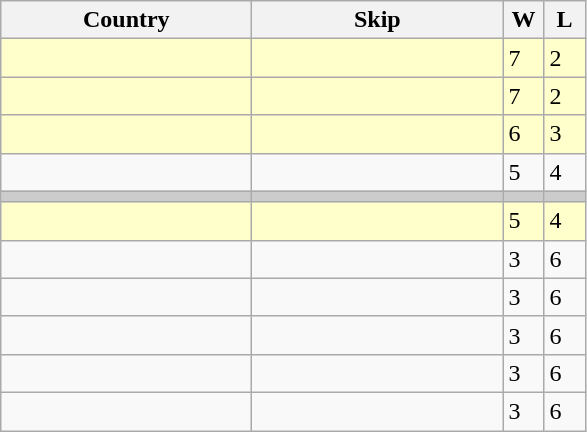<table class="wikitable sortable">
<tr>
<th bgcolor="#efefef" width="160">Country</th>
<th bgcolor="#efefef" width="160">Skip</th>
<th bgcolor="#efefef" width="20">W</th>
<th bgcolor="#efefef" width="20">L</th>
</tr>
<tr bgcolor="#ffffcc">
<td></td>
<td></td>
<td>7</td>
<td>2</td>
</tr>
<tr bgcolor="#ffffcc">
<td></td>
<td></td>
<td>7</td>
<td>2</td>
</tr>
<tr bgcolor="#ffffcc">
<td></td>
<td></td>
<td>6</td>
<td>3</td>
</tr>
<tr>
<td></td>
<td></td>
<td>5</td>
<td>4</td>
</tr>
<tr bgcolor="#cccccc" >
<td></td>
<td></td>
<td></td>
<td></td>
</tr>
<tr bgcolor="#ffffcc">
<td></td>
<td></td>
<td>5</td>
<td>4</td>
</tr>
<tr>
<td></td>
<td></td>
<td>3</td>
<td>6</td>
</tr>
<tr>
<td></td>
<td></td>
<td>3</td>
<td>6</td>
</tr>
<tr>
<td></td>
<td></td>
<td>3</td>
<td>6</td>
</tr>
<tr>
<td></td>
<td></td>
<td>3</td>
<td>6</td>
</tr>
<tr>
<td></td>
<td></td>
<td>3</td>
<td>6</td>
</tr>
</table>
